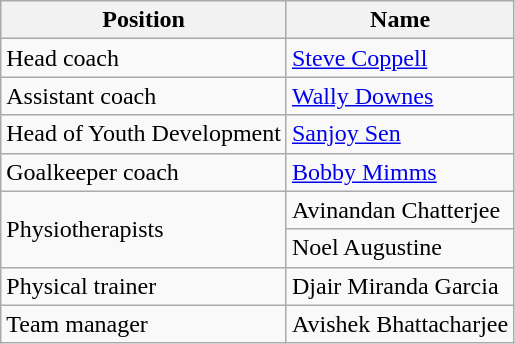<table class="wikitable">
<tr>
<th>Position</th>
<th>Name</th>
</tr>
<tr>
<td>Head coach</td>
<td> <a href='#'>Steve Coppell</a></td>
</tr>
<tr>
<td>Assistant coach</td>
<td> <a href='#'>Wally Downes</a></td>
</tr>
<tr>
<td>Head of Youth Development</td>
<td> <a href='#'>Sanjoy Sen</a></td>
</tr>
<tr>
<td>Goalkeeper coach</td>
<td> <a href='#'>Bobby Mimms</a></td>
</tr>
<tr>
<td rowspan="2">Physiotherapists</td>
<td> Avinandan Chatterjee</td>
</tr>
<tr>
<td> Noel Augustine</td>
</tr>
<tr>
<td>Physical trainer</td>
<td> Djair Miranda Garcia</td>
</tr>
<tr>
<td>Team manager</td>
<td> Avishek Bhattacharjee</td>
</tr>
</table>
